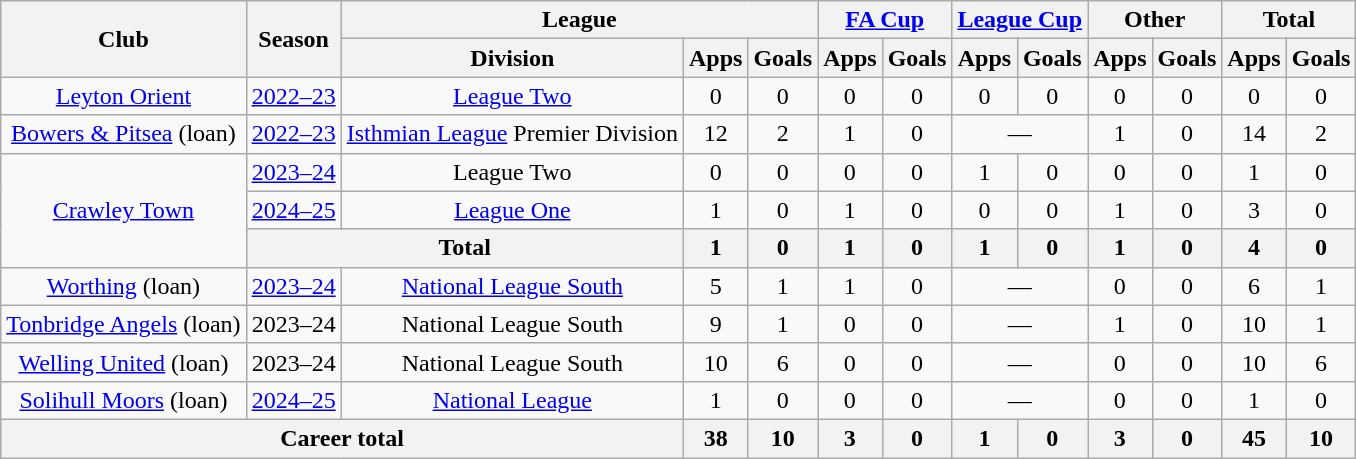<table class="wikitable" style="text-align: center">
<tr>
<th rowspan="2">Club</th>
<th rowspan="2">Season</th>
<th colspan="3">League</th>
<th colspan="2"><a href='#'>FA Cup</a></th>
<th colspan="2"><a href='#'>League Cup</a></th>
<th colspan="2">Other</th>
<th colspan="2">Total</th>
</tr>
<tr>
<th>Division</th>
<th>Apps</th>
<th>Goals</th>
<th>Apps</th>
<th>Goals</th>
<th>Apps</th>
<th>Goals</th>
<th>Apps</th>
<th>Goals</th>
<th>Apps</th>
<th>Goals</th>
</tr>
<tr>
<td><a href='#'>Leyton Orient</a></td>
<td><a href='#'>2022–23</a></td>
<td><a href='#'>League Two</a></td>
<td>0</td>
<td>0</td>
<td>0</td>
<td>0</td>
<td>0</td>
<td>0</td>
<td>0</td>
<td>0</td>
<td>0</td>
<td>0</td>
</tr>
<tr>
<td><a href='#'>Bowers & Pitsea</a> (loan)</td>
<td><a href='#'>2022–23</a></td>
<td><a href='#'>Isthmian League</a> Premier Division</td>
<td>12</td>
<td>2</td>
<td>1</td>
<td>0</td>
<td colspan="2">—</td>
<td>1</td>
<td>0</td>
<td>14</td>
<td>2</td>
</tr>
<tr>
<td rowspan="3"><a href='#'>Crawley Town</a></td>
<td><a href='#'>2023–24</a></td>
<td>League Two</td>
<td>0</td>
<td>0</td>
<td>0</td>
<td>0</td>
<td>1</td>
<td>0</td>
<td>0</td>
<td>0</td>
<td>1</td>
<td>0</td>
</tr>
<tr>
<td><a href='#'>2024–25</a></td>
<td><a href='#'>League One</a></td>
<td>1</td>
<td>0</td>
<td>1</td>
<td>0</td>
<td>0</td>
<td>0</td>
<td>1</td>
<td>0</td>
<td>3</td>
<td>0</td>
</tr>
<tr>
<th colspan="2">Total</th>
<th>1</th>
<th>0</th>
<th>1</th>
<th>0</th>
<th>1</th>
<th>0</th>
<th>1</th>
<th>0</th>
<th>4</th>
<th>0</th>
</tr>
<tr>
<td><a href='#'>Worthing</a> (loan)</td>
<td><a href='#'>2023–24</a></td>
<td><a href='#'>National League South</a></td>
<td>5</td>
<td>1</td>
<td>1</td>
<td>0</td>
<td colspan="2">—</td>
<td>0</td>
<td>0</td>
<td>6</td>
<td>1</td>
</tr>
<tr>
<td><a href='#'>Tonbridge Angels</a> (loan)</td>
<td>2023–24</td>
<td>National League South</td>
<td>9</td>
<td>1</td>
<td>0</td>
<td>0</td>
<td colspan="2">—</td>
<td>1</td>
<td>0</td>
<td>10</td>
<td>1</td>
</tr>
<tr>
<td><a href='#'>Welling United</a> (loan)</td>
<td>2023–24</td>
<td>National League South</td>
<td>10</td>
<td>6</td>
<td>0</td>
<td>0</td>
<td colspan="2">—</td>
<td>0</td>
<td>0</td>
<td>10</td>
<td>6</td>
</tr>
<tr>
<td><a href='#'>Solihull Moors</a> (loan)</td>
<td><a href='#'>2024–25</a></td>
<td><a href='#'>National League</a></td>
<td>1</td>
<td>0</td>
<td>0</td>
<td>0</td>
<td colspan="2">—</td>
<td>0</td>
<td>0</td>
<td>1</td>
<td>0</td>
</tr>
<tr>
<th colspan="3">Career total</th>
<th>38</th>
<th>10</th>
<th>3</th>
<th>0</th>
<th>1</th>
<th>0</th>
<th>3</th>
<th>0</th>
<th>45</th>
<th>10</th>
</tr>
</table>
